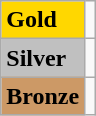<table class="wikitable">
<tr>
<td bgcolor="gold"><strong>Gold</strong></td>
<td></td>
</tr>
<tr>
<td bgcolor="silver"><strong>Silver</strong></td>
<td></td>
</tr>
<tr>
<td rowspan="2" bgcolor="#cc9966"><strong>Bronze</strong></td>
<td></td>
</tr>
</table>
